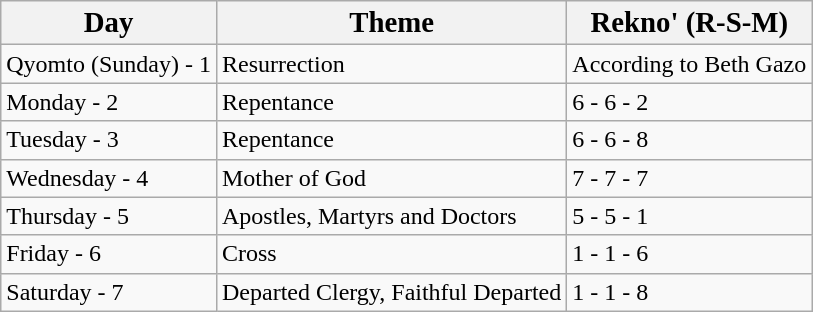<table class="wikitable">
<tr>
<th><big>Day</big></th>
<th><big>Theme</big></th>
<th><big>Rekno' (R-S-M)</big></th>
</tr>
<tr>
<td>Qyomto (Sunday) - 1</td>
<td>Resurrection</td>
<td>According to Beth Gazo</td>
</tr>
<tr>
<td>Monday - 2</td>
<td>Repentance</td>
<td>6 - 6 - 2</td>
</tr>
<tr>
<td>Tuesday - 3</td>
<td>Repentance</td>
<td>6 - 6 - 8</td>
</tr>
<tr>
<td>Wednesday - 4</td>
<td>Mother of God</td>
<td>7 - 7 - 7</td>
</tr>
<tr>
<td>Thursday - 5</td>
<td>Apostles, Martyrs and Doctors</td>
<td>5 - 5 - 1</td>
</tr>
<tr>
<td>Friday - 6</td>
<td>Cross</td>
<td>1 - 1 - 6</td>
</tr>
<tr>
<td>Saturday - 7</td>
<td>Departed Clergy, Faithful Departed</td>
<td>1 - 1 - 8</td>
</tr>
</table>
